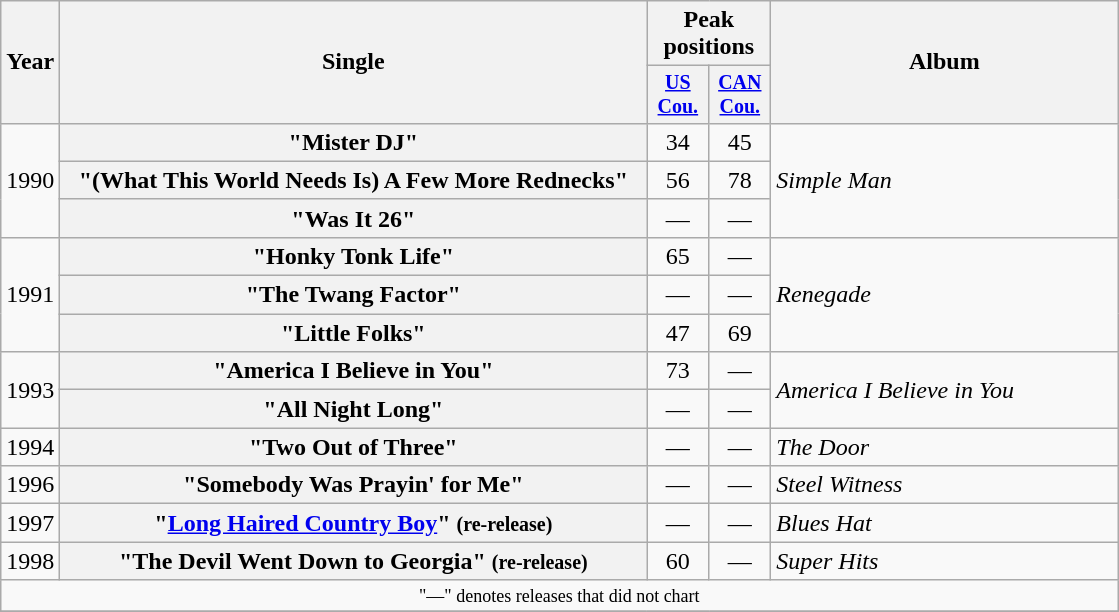<table class="wikitable plainrowheaders" style="text-align:center;">
<tr>
<th rowspan="2">Year</th>
<th rowspan="2" style="width:24em;">Single</th>
<th colspan="2">Peak positions</th>
<th rowspan="2" style="width:14em;">Album</th>
</tr>
<tr style="font-size:smaller;">
<th width="35"><a href='#'>US Cou.</a><br></th>
<th width="35"><a href='#'>CAN Cou.</a><br></th>
</tr>
<tr>
<td rowspan="3">1990</td>
<th scope="row">"Mister DJ"</th>
<td>34</td>
<td>45</td>
<td align="left" rowspan="3"><em>Simple Man</em></td>
</tr>
<tr>
<th scope="row">"(What This World Needs Is) A Few More Rednecks"</th>
<td>56</td>
<td>78</td>
</tr>
<tr>
<th scope="row">"Was It 26"</th>
<td>—</td>
<td>—</td>
</tr>
<tr>
<td rowspan="3">1991</td>
<th scope="row">"Honky Tonk Life"</th>
<td>65</td>
<td>—</td>
<td align="left" rowspan="3"><em>Renegade</em></td>
</tr>
<tr>
<th scope="row">"The Twang Factor"</th>
<td>—</td>
<td>—</td>
</tr>
<tr>
<th scope="row">"Little Folks"</th>
<td>47</td>
<td>69</td>
</tr>
<tr>
<td rowspan="2">1993</td>
<th scope="row">"America I Believe in You"</th>
<td>73</td>
<td>—</td>
<td rowspan="2" align="left"><em>America I Believe in You</em></td>
</tr>
<tr>
<th scope="row">"All Night Long"</th>
<td>—</td>
<td>—</td>
</tr>
<tr>
<td>1994</td>
<th scope="row">"Two Out of Three"</th>
<td>—</td>
<td>—</td>
<td align="left"><em>The Door</em></td>
</tr>
<tr>
<td>1996</td>
<th scope="row">"Somebody Was Prayin' for Me"</th>
<td>—</td>
<td>—</td>
<td align="left"><em>Steel Witness</em></td>
</tr>
<tr>
<td>1997</td>
<th scope="row">"<a href='#'>Long Haired Country Boy</a>" <small>(re-release)</small></th>
<td>—</td>
<td>—</td>
<td align="left"><em>Blues Hat</em></td>
</tr>
<tr>
<td>1998</td>
<th scope="row">"The Devil Went Down to Georgia" <small>(re-release)</small></th>
<td>60</td>
<td>—</td>
<td align="left"><em>Super Hits</em></td>
</tr>
<tr>
<td colspan="5" style="font-size:9pt">"—" denotes releases that did not chart</td>
</tr>
<tr>
</tr>
</table>
